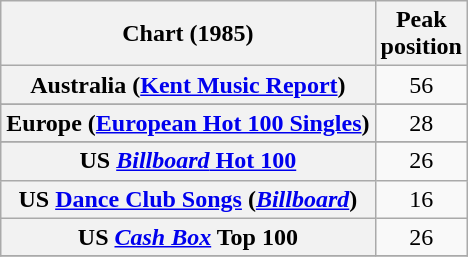<table class="wikitable sortable plainrowheaders" style="text-align:center">
<tr>
<th scope="col">Chart (1985)</th>
<th scope="col">Peak<br>position</th>
</tr>
<tr>
<th scope="row">Australia (<a href='#'>Kent Music Report</a>)</th>
<td>56</td>
</tr>
<tr>
</tr>
<tr>
<th scope="row">Europe (<a href='#'>European Hot 100 Singles</a>)</th>
<td>28</td>
</tr>
<tr>
</tr>
<tr>
</tr>
<tr>
</tr>
<tr>
</tr>
<tr>
<th scope="row">US <a href='#'><em>Billboard</em> Hot 100</a></th>
<td>26</td>
</tr>
<tr>
<th scope="row">US <a href='#'>Dance Club Songs</a> (<em><a href='#'>Billboard</a></em>)</th>
<td>16</td>
</tr>
<tr>
<th scope="row">US <em><a href='#'>Cash Box</a></em> Top 100</th>
<td>26</td>
</tr>
<tr>
</tr>
</table>
